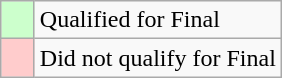<table class="wikitable">
<tr>
<td width=15px bgcolor="#cfc"></td>
<td>Qualified for Final</td>
</tr>
<tr>
<td width=15px bgcolor="#fcc"></td>
<td>Did not qualify for Final</td>
</tr>
</table>
